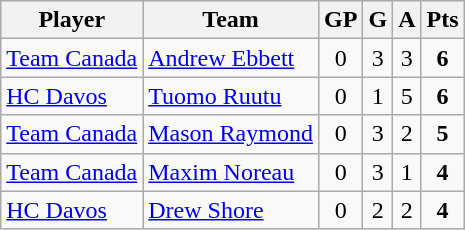<table class="wikitable sortable" style="text-align:center;">
<tr>
<th>Player</th>
<th>Team</th>
<th>GP</th>
<th>G</th>
<th>A</th>
<th>Pts</th>
</tr>
<tr>
<td style="text-align:left;"> <a href='#'>Team Canada</a></td>
<td align=left><a href='#'>Andrew Ebbett</a></td>
<td>0</td>
<td>3</td>
<td>3</td>
<td><strong>6</strong></td>
</tr>
<tr>
<td style="text-align:left;"> <a href='#'>HC Davos</a></td>
<td align=left><a href='#'>Tuomo Ruutu</a></td>
<td>0</td>
<td>1</td>
<td>5</td>
<td><strong>6</strong></td>
</tr>
<tr>
<td style="text-align:left;"> <a href='#'>Team Canada</a></td>
<td align=left><a href='#'>Mason Raymond</a></td>
<td>0</td>
<td>3</td>
<td>2</td>
<td><strong>5</strong></td>
</tr>
<tr>
<td style="text-align:left;"> <a href='#'>Team Canada</a></td>
<td align=left><a href='#'>Maxim Noreau</a></td>
<td>0</td>
<td>3</td>
<td>1</td>
<td><strong>4</strong></td>
</tr>
<tr>
<td style="text-align:left;"> <a href='#'>HC Davos</a></td>
<td align=left><a href='#'>Drew Shore</a></td>
<td>0</td>
<td>2</td>
<td>2</td>
<td><strong>4</strong></td>
</tr>
</table>
